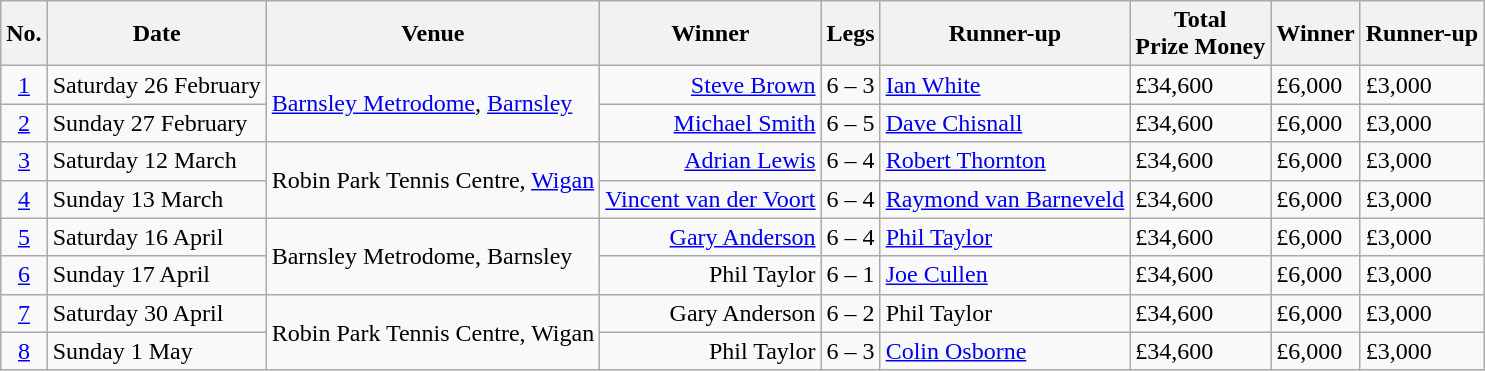<table class="wikitable">
<tr>
<th>No.</th>
<th>Date</th>
<th>Venue</th>
<th>Winner</th>
<th>Legs</th>
<th>Runner-up</th>
<th>Total<br>Prize Money</th>
<th>Winner</th>
<th>Runner-up</th>
</tr>
<tr>
<td align=center><a href='#'>1</a></td>
<td>Saturday 26 February</td>
<td rowspan=2><a href='#'>Barnsley Metrodome</a>, <a href='#'>Barnsley</a></td>
<td align=right><a href='#'>Steve Brown</a> </td>
<td align=center>6 – 3</td>
<td> <a href='#'>Ian White</a></td>
<td>£34,600</td>
<td>£6,000</td>
<td>£3,000</td>
</tr>
<tr>
<td align=center><a href='#'>2</a></td>
<td>Sunday 27 February</td>
<td align=right><a href='#'>Michael Smith</a> </td>
<td align=center>6 – 5</td>
<td> <a href='#'>Dave Chisnall</a></td>
<td>£34,600</td>
<td>£6,000</td>
<td>£3,000</td>
</tr>
<tr>
<td align=center><a href='#'>3</a></td>
<td>Saturday 12 March</td>
<td rowspan=2>Robin Park Tennis Centre, <a href='#'>Wigan</a></td>
<td align=right><a href='#'>Adrian Lewis</a> </td>
<td align=center>6 – 4</td>
<td> <a href='#'>Robert Thornton</a></td>
<td>£34,600</td>
<td>£6,000</td>
<td>£3,000</td>
</tr>
<tr>
<td align=center><a href='#'>4</a></td>
<td>Sunday 13 March</td>
<td align=right><a href='#'>Vincent van der Voort</a> </td>
<td align=center>6 – 4</td>
<td> <a href='#'>Raymond van Barneveld</a></td>
<td>£34,600</td>
<td>£6,000</td>
<td>£3,000</td>
</tr>
<tr>
<td align=center><a href='#'>5</a></td>
<td>Saturday 16 April</td>
<td rowspan=2>Barnsley Metrodome, Barnsley</td>
<td align=right><a href='#'>Gary Anderson</a> </td>
<td align=center>6 – 4</td>
<td> <a href='#'>Phil Taylor</a></td>
<td>£34,600</td>
<td>£6,000</td>
<td>£3,000</td>
</tr>
<tr>
<td align=center><a href='#'>6</a></td>
<td>Sunday 17 April</td>
<td align=right>Phil Taylor </td>
<td align=center>6 – 1</td>
<td> <a href='#'>Joe Cullen</a></td>
<td>£34,600</td>
<td>£6,000</td>
<td>£3,000</td>
</tr>
<tr>
<td align=center><a href='#'>7</a></td>
<td>Saturday 30 April</td>
<td rowspan=2>Robin Park Tennis Centre, Wigan</td>
<td align=right>Gary Anderson </td>
<td align=center>6 – 2</td>
<td> Phil Taylor</td>
<td>£34,600</td>
<td>£6,000</td>
<td>£3,000</td>
</tr>
<tr>
<td align=center><a href='#'>8</a></td>
<td>Sunday 1 May</td>
<td align=right>Phil Taylor </td>
<td align=center>6 – 3</td>
<td> <a href='#'>Colin Osborne</a></td>
<td>£34,600</td>
<td>£6,000</td>
<td>£3,000</td>
</tr>
</table>
